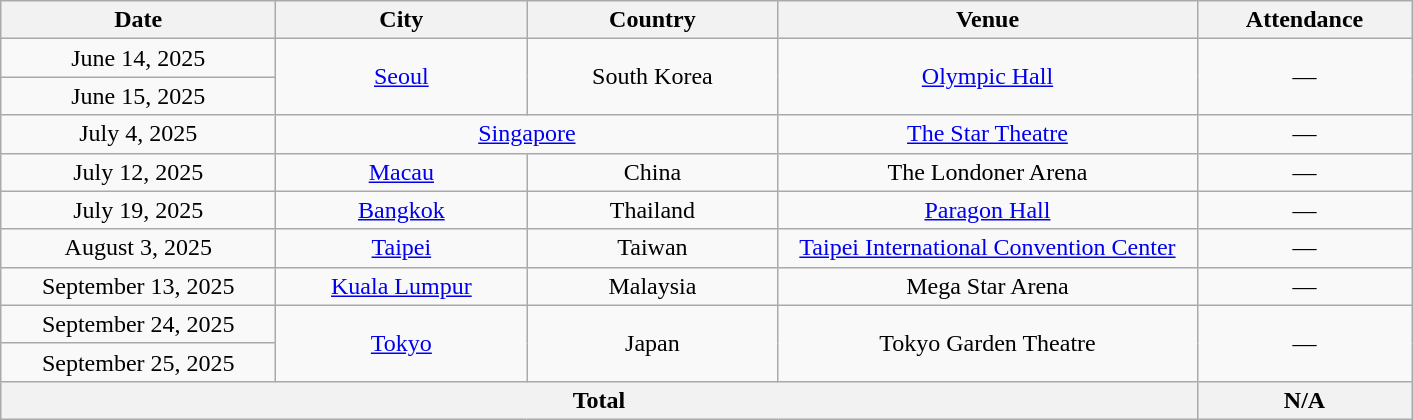<table class="wikitable" style="text-align:center">
<tr>
<th scope="col" style="width:11em">Date</th>
<th scope="col" style="width:10em">City</th>
<th scope="col" style="width:10em">Country</th>
<th scope="col" style="width:17em">Venue</th>
<th scope="col" style="width:8.5em">Attendance</th>
</tr>
<tr>
<td>June 14, 2025</td>
<td rowspan="2"><a href='#'>Seoul</a></td>
<td rowspan="2">South Korea</td>
<td rowspan="2"><a href='#'>Olympic Hall</a></td>
<td rowspan="2">—</td>
</tr>
<tr>
<td>June 15, 2025</td>
</tr>
<tr>
<td>July 4, 2025</td>
<td colspan="2"><a href='#'>Singapore</a></td>
<td><a href='#'>The Star Theatre</a></td>
<td>—</td>
</tr>
<tr>
<td>July 12, 2025</td>
<td><a href='#'>Macau</a></td>
<td>China</td>
<td>The Londoner Arena</td>
<td>—</td>
</tr>
<tr>
<td>July 19, 2025</td>
<td><a href='#'>Bangkok</a></td>
<td>Thailand</td>
<td><a href='#'>Paragon Hall</a></td>
<td>—</td>
</tr>
<tr>
<td>August 3, 2025</td>
<td><a href='#'>Taipei</a></td>
<td>Taiwan</td>
<td><a href='#'>Taipei International Convention Center</a></td>
<td>—</td>
</tr>
<tr>
<td>September 13, 2025</td>
<td><a href='#'>Kuala Lumpur</a></td>
<td>Malaysia</td>
<td>Mega Star Arena</td>
<td>—</td>
</tr>
<tr>
<td>September 24, 2025</td>
<td rowspan="2"><a href='#'>Tokyo</a></td>
<td rowspan="2">Japan</td>
<td rowspan="2">Tokyo Garden Theatre</td>
<td rowspan="2">—</td>
</tr>
<tr>
<td>September 25, 2025</td>
</tr>
<tr>
<th colspan="4">Total</th>
<th>N/A</th>
</tr>
</table>
